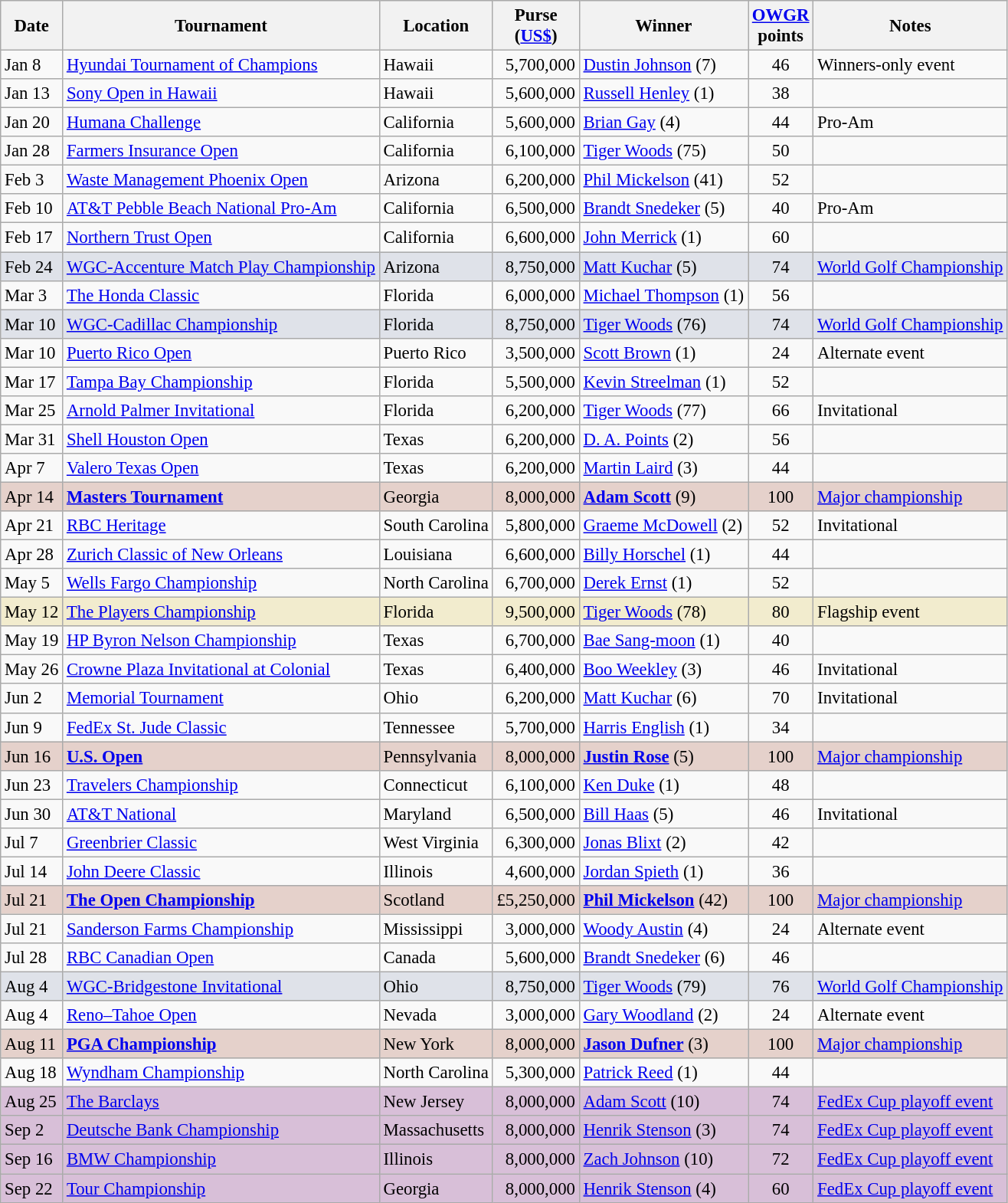<table class="wikitable" style="font-size:95%">
<tr>
<th>Date</th>
<th>Tournament</th>
<th>Location</th>
<th>Purse<br>(<a href='#'>US$</a>)</th>
<th>Winner</th>
<th><a href='#'>OWGR</a><br>points</th>
<th>Notes</th>
</tr>
<tr>
<td>Jan 8</td>
<td><a href='#'>Hyundai Tournament of Champions</a></td>
<td>Hawaii</td>
<td align=right>5,700,000</td>
<td> <a href='#'>Dustin Johnson</a> (7)</td>
<td align=center>46</td>
<td>Winners-only event</td>
</tr>
<tr>
<td>Jan 13</td>
<td><a href='#'>Sony Open in Hawaii</a></td>
<td>Hawaii</td>
<td align=right>5,600,000</td>
<td> <a href='#'>Russell Henley</a> (1)</td>
<td align=center>38</td>
<td></td>
</tr>
<tr>
<td>Jan 20</td>
<td><a href='#'>Humana Challenge</a></td>
<td>California</td>
<td align=right>5,600,000</td>
<td> <a href='#'>Brian Gay</a> (4)</td>
<td align=center>44</td>
<td>Pro-Am</td>
</tr>
<tr>
<td>Jan 28</td>
<td><a href='#'>Farmers Insurance Open</a></td>
<td>California</td>
<td align=right>6,100,000</td>
<td> <a href='#'>Tiger Woods</a> (75)</td>
<td align=center>50</td>
<td></td>
</tr>
<tr>
<td>Feb 3</td>
<td><a href='#'>Waste Management Phoenix Open</a></td>
<td>Arizona</td>
<td align=right>6,200,000</td>
<td> <a href='#'>Phil Mickelson</a> (41)</td>
<td align=center>52</td>
<td></td>
</tr>
<tr>
<td>Feb 10</td>
<td><a href='#'>AT&T Pebble Beach National Pro-Am</a></td>
<td>California</td>
<td align=right>6,500,000</td>
<td> <a href='#'>Brandt Snedeker</a> (5)</td>
<td align=center>40</td>
<td>Pro-Am</td>
</tr>
<tr>
<td>Feb 17</td>
<td><a href='#'>Northern Trust Open</a></td>
<td>California</td>
<td align=right>6,600,000</td>
<td> <a href='#'>John Merrick</a> (1)</td>
<td align=center>60</td>
<td></td>
</tr>
<tr style="background:#dfe2e9;">
<td>Feb 24</td>
<td><a href='#'>WGC-Accenture Match Play Championship</a></td>
<td>Arizona</td>
<td align=right>8,750,000</td>
<td> <a href='#'>Matt Kuchar</a> (5)</td>
<td align=center>74</td>
<td><a href='#'>World Golf Championship</a></td>
</tr>
<tr>
<td>Mar 3</td>
<td><a href='#'>The Honda Classic</a></td>
<td>Florida</td>
<td align=right>6,000,000</td>
<td> <a href='#'>Michael Thompson</a> (1)</td>
<td align=center>56</td>
<td></td>
</tr>
<tr style="background:#dfe2e9;">
<td>Mar 10</td>
<td><a href='#'>WGC-Cadillac Championship</a></td>
<td>Florida</td>
<td align=right>8,750,000</td>
<td> <a href='#'>Tiger Woods</a> (76)</td>
<td align=center>74</td>
<td><a href='#'>World Golf Championship</a></td>
</tr>
<tr>
<td>Mar 10</td>
<td><a href='#'>Puerto Rico Open</a></td>
<td>Puerto Rico</td>
<td align=right>3,500,000</td>
<td> <a href='#'>Scott Brown</a> (1)</td>
<td align=center>24</td>
<td>Alternate event</td>
</tr>
<tr>
<td>Mar 17</td>
<td><a href='#'>Tampa Bay Championship</a></td>
<td>Florida</td>
<td align=right>5,500,000</td>
<td> <a href='#'>Kevin Streelman</a> (1)</td>
<td align=center>52</td>
<td></td>
</tr>
<tr>
<td>Mar 25</td>
<td><a href='#'>Arnold Palmer Invitational</a></td>
<td>Florida</td>
<td align=right>6,200,000</td>
<td> <a href='#'>Tiger Woods</a> (77)</td>
<td align=center>66</td>
<td>Invitational</td>
</tr>
<tr>
<td>Mar 31</td>
<td><a href='#'>Shell Houston Open</a></td>
<td>Texas</td>
<td align=right>6,200,000</td>
<td> <a href='#'>D. A. Points</a> (2)</td>
<td align=center>56</td>
<td></td>
</tr>
<tr>
<td>Apr 7</td>
<td><a href='#'>Valero Texas Open</a></td>
<td>Texas</td>
<td align=right>6,200,000</td>
<td> <a href='#'>Martin Laird</a> (3)</td>
<td align=center>44</td>
<td></td>
</tr>
<tr style="background:#e5d1cb;">
<td>Apr 14</td>
<td><strong><a href='#'>Masters Tournament</a></strong></td>
<td>Georgia</td>
<td align=right>8,000,000</td>
<td> <strong><a href='#'>Adam Scott</a></strong> (9)</td>
<td align=center>100</td>
<td><a href='#'>Major championship</a></td>
</tr>
<tr>
<td>Apr 21</td>
<td><a href='#'>RBC Heritage</a></td>
<td>South Carolina</td>
<td align=right>5,800,000</td>
<td> <a href='#'>Graeme McDowell</a> (2)</td>
<td align=center>52</td>
<td>Invitational</td>
</tr>
<tr>
<td>Apr 28</td>
<td><a href='#'>Zurich Classic of New Orleans</a></td>
<td>Louisiana</td>
<td align=right>6,600,000</td>
<td> <a href='#'>Billy Horschel</a> (1)</td>
<td align=center>44</td>
<td></td>
</tr>
<tr>
<td>May 5</td>
<td><a href='#'>Wells Fargo Championship</a></td>
<td>North Carolina</td>
<td align=right>6,700,000</td>
<td> <a href='#'>Derek Ernst</a> (1)</td>
<td align=center>52</td>
<td></td>
</tr>
<tr style="background:#f2ecce;">
<td>May 12</td>
<td><a href='#'>The Players Championship</a></td>
<td>Florida</td>
<td align=right>9,500,000</td>
<td> <a href='#'>Tiger Woods</a> (78)</td>
<td align=center>80</td>
<td>Flagship event</td>
</tr>
<tr>
<td>May 19</td>
<td><a href='#'>HP Byron Nelson Championship</a></td>
<td>Texas</td>
<td align=right>6,700,000</td>
<td> <a href='#'>Bae Sang-moon</a> (1)</td>
<td align=center>40</td>
<td></td>
</tr>
<tr>
<td>May 26</td>
<td><a href='#'>Crowne Plaza Invitational at Colonial</a></td>
<td>Texas</td>
<td align=right>6,400,000</td>
<td> <a href='#'>Boo Weekley</a> (3)</td>
<td align=center>46</td>
<td>Invitational</td>
</tr>
<tr>
<td>Jun 2</td>
<td><a href='#'>Memorial Tournament</a></td>
<td>Ohio</td>
<td align=right>6,200,000</td>
<td> <a href='#'>Matt Kuchar</a> (6)</td>
<td align=center>70</td>
<td>Invitational</td>
</tr>
<tr>
<td>Jun 9</td>
<td><a href='#'>FedEx St. Jude Classic</a></td>
<td>Tennessee</td>
<td align=right>5,700,000</td>
<td> <a href='#'>Harris English</a> (1)</td>
<td align=center>34</td>
<td></td>
</tr>
<tr style="background:#e5d1cb;">
<td>Jun 16</td>
<td><strong><a href='#'>U.S. Open</a></strong></td>
<td>Pennsylvania</td>
<td align=right>8,000,000</td>
<td> <strong><a href='#'>Justin Rose</a></strong> (5)</td>
<td align=center>100</td>
<td><a href='#'>Major championship</a></td>
</tr>
<tr>
<td>Jun 23</td>
<td><a href='#'>Travelers Championship</a></td>
<td>Connecticut</td>
<td align=right>6,100,000</td>
<td> <a href='#'>Ken Duke</a> (1)</td>
<td align=center>48</td>
<td></td>
</tr>
<tr>
<td>Jun 30</td>
<td><a href='#'>AT&T National</a></td>
<td>Maryland</td>
<td align=right>6,500,000</td>
<td> <a href='#'>Bill Haas</a> (5)</td>
<td align=center>46</td>
<td>Invitational</td>
</tr>
<tr>
<td>Jul 7</td>
<td><a href='#'>Greenbrier Classic</a></td>
<td>West Virginia</td>
<td align=right>6,300,000</td>
<td> <a href='#'>Jonas Blixt</a> (2)</td>
<td align=center>42</td>
<td></td>
</tr>
<tr>
<td>Jul 14</td>
<td><a href='#'>John Deere Classic</a></td>
<td>Illinois</td>
<td align=right>4,600,000</td>
<td> <a href='#'>Jordan Spieth</a> (1)</td>
<td align=center>36</td>
<td></td>
</tr>
<tr style="background:#e5d1cb;">
<td>Jul 21</td>
<td><strong><a href='#'>The Open Championship</a></strong></td>
<td>Scotland</td>
<td align=right>£5,250,000</td>
<td> <strong><a href='#'>Phil Mickelson</a></strong> (42)</td>
<td align=center>100</td>
<td><a href='#'>Major championship</a></td>
</tr>
<tr>
<td>Jul 21</td>
<td><a href='#'>Sanderson Farms Championship</a></td>
<td>Mississippi</td>
<td align=right>3,000,000</td>
<td> <a href='#'>Woody Austin</a> (4)</td>
<td align=center>24</td>
<td>Alternate event</td>
</tr>
<tr>
<td>Jul 28</td>
<td><a href='#'>RBC Canadian Open</a></td>
<td>Canada</td>
<td align=right>5,600,000</td>
<td> <a href='#'>Brandt Snedeker</a> (6)</td>
<td align=center>46</td>
<td></td>
</tr>
<tr style="background:#dfe2e9;">
<td>Aug 4</td>
<td><a href='#'>WGC-Bridgestone Invitational</a></td>
<td>Ohio</td>
<td align=right>8,750,000</td>
<td> <a href='#'>Tiger Woods</a> (79)</td>
<td align=center>76</td>
<td><a href='#'>World Golf Championship</a></td>
</tr>
<tr>
<td>Aug 4</td>
<td><a href='#'>Reno–Tahoe Open</a></td>
<td>Nevada</td>
<td align=right>3,000,000</td>
<td> <a href='#'>Gary Woodland</a> (2)</td>
<td align=center>24</td>
<td>Alternate event</td>
</tr>
<tr style="background:#e5d1cb;">
<td>Aug 11</td>
<td><strong><a href='#'>PGA Championship</a></strong></td>
<td>New York</td>
<td align=right>8,000,000</td>
<td> <strong><a href='#'>Jason Dufner</a></strong> (3)</td>
<td align=center>100</td>
<td><a href='#'>Major championship</a></td>
</tr>
<tr>
<td>Aug 18</td>
<td><a href='#'>Wyndham Championship</a></td>
<td>North Carolina</td>
<td align=right>5,300,000</td>
<td> <a href='#'>Patrick Reed</a> (1)</td>
<td align=center>44</td>
<td></td>
</tr>
<tr style="background:thistle;">
<td>Aug 25</td>
<td><a href='#'>The Barclays</a></td>
<td>New Jersey</td>
<td align=right>8,000,000</td>
<td> <a href='#'>Adam Scott</a> (10)</td>
<td align=center>74</td>
<td><a href='#'>FedEx Cup playoff event</a></td>
</tr>
<tr style="background:thistle;">
<td>Sep 2</td>
<td><a href='#'>Deutsche Bank Championship</a></td>
<td>Massachusetts</td>
<td align=right>8,000,000</td>
<td> <a href='#'>Henrik Stenson</a> (3)</td>
<td align=center>74</td>
<td><a href='#'>FedEx Cup playoff event</a></td>
</tr>
<tr style="background:thistle;">
<td>Sep 16</td>
<td><a href='#'>BMW Championship</a></td>
<td>Illinois</td>
<td align=right>8,000,000</td>
<td> <a href='#'>Zach Johnson</a> (10)</td>
<td align=center>72</td>
<td><a href='#'>FedEx Cup playoff event</a></td>
</tr>
<tr style="background:thistle;">
<td>Sep 22</td>
<td><a href='#'>Tour Championship</a></td>
<td>Georgia</td>
<td align=right>8,000,000</td>
<td> <a href='#'>Henrik Stenson</a> (4)</td>
<td align=center>60</td>
<td><a href='#'>FedEx Cup playoff event</a></td>
</tr>
</table>
